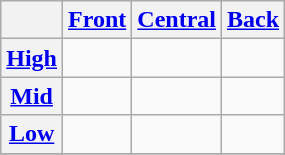<table class="wikitable" style="text-align: center;">
<tr>
<th></th>
<th><a href='#'>Front</a></th>
<th><a href='#'>Central</a></th>
<th><a href='#'>Back</a></th>
</tr>
<tr>
<th><a href='#'>High</a></th>
<td> </td>
<td></td>
<td> </td>
</tr>
<tr>
<th><a href='#'>Mid</a></th>
<td> </td>
<td></td>
<td> </td>
</tr>
<tr>
<th><a href='#'>Low</a></th>
<td></td>
<td> </td>
<td></td>
</tr>
<tr>
</tr>
</table>
